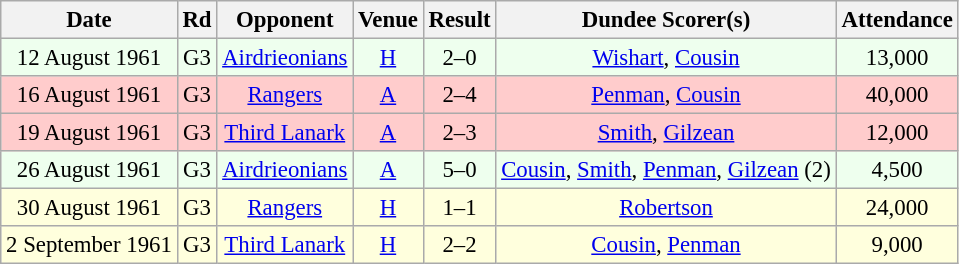<table class="wikitable sortable" style="font-size:95%; text-align:center">
<tr>
<th>Date</th>
<th>Rd</th>
<th>Opponent</th>
<th>Venue</th>
<th>Result</th>
<th>Dundee Scorer(s)</th>
<th>Attendance</th>
</tr>
<tr bgcolor="#EEFFEE">
<td>12 August 1961</td>
<td>G3</td>
<td><a href='#'>Airdrieonians</a></td>
<td><a href='#'>H</a></td>
<td>2–0</td>
<td><a href='#'>Wishart</a>, <a href='#'>Cousin</a></td>
<td>13,000</td>
</tr>
<tr bgcolor="#FFCCCC">
<td>16 August 1961</td>
<td>G3</td>
<td><a href='#'>Rangers</a></td>
<td><a href='#'>A</a></td>
<td>2–4</td>
<td><a href='#'>Penman</a>, <a href='#'>Cousin</a></td>
<td>40,000</td>
</tr>
<tr bgcolor="#FFCCCC">
<td>19 August 1961</td>
<td>G3</td>
<td><a href='#'>Third Lanark</a></td>
<td><a href='#'>A</a></td>
<td>2–3</td>
<td><a href='#'>Smith</a>, <a href='#'>Gilzean</a></td>
<td>12,000</td>
</tr>
<tr bgcolor="#EEFFEE">
<td>26 August 1961</td>
<td>G3</td>
<td><a href='#'>Airdrieonians</a></td>
<td><a href='#'>A</a></td>
<td>5–0</td>
<td><a href='#'>Cousin</a>, <a href='#'>Smith</a>, <a href='#'>Penman</a>, <a href='#'>Gilzean</a> (2)</td>
<td>4,500</td>
</tr>
<tr bgcolor="#FFFFDD">
<td>30 August 1961</td>
<td>G3</td>
<td><a href='#'>Rangers</a></td>
<td><a href='#'>H</a></td>
<td>1–1</td>
<td><a href='#'>Robertson</a></td>
<td>24,000</td>
</tr>
<tr bgcolor="#FFFFDD">
<td>2 September 1961</td>
<td>G3</td>
<td><a href='#'>Third Lanark</a></td>
<td><a href='#'>H</a></td>
<td>2–2</td>
<td><a href='#'>Cousin</a>, <a href='#'>Penman</a></td>
<td>9,000</td>
</tr>
</table>
